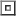<table>
<tr>
<td><br><table border=1>
<tr>
<td></td>
</tr>
</table>
</td>
</tr>
<tr>
</tr>
</table>
